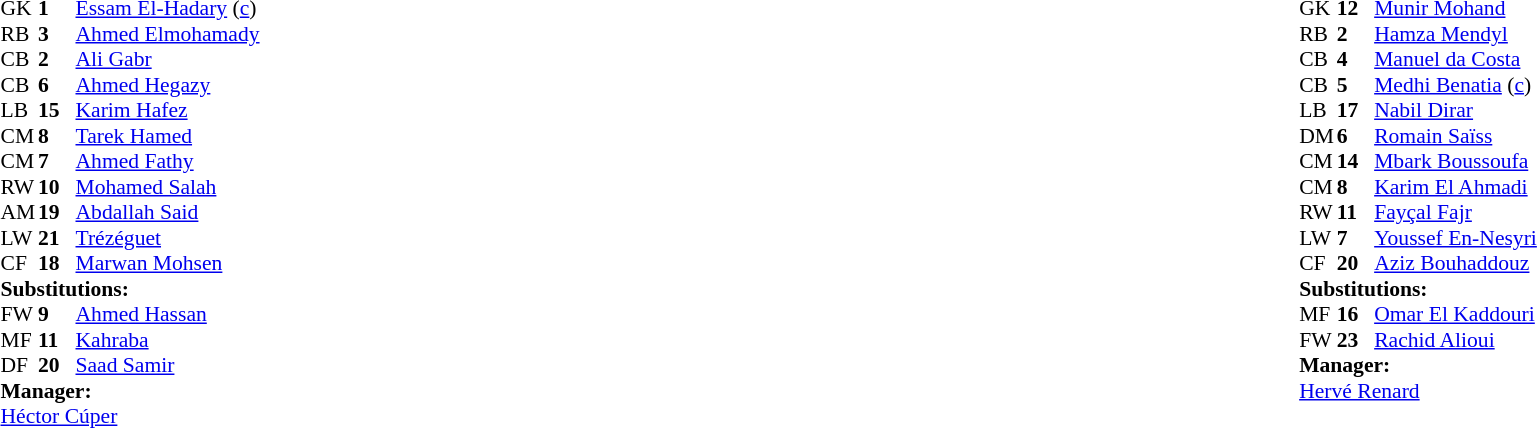<table width="100%">
<tr>
<td valign="top" width="40%"><br><table style="font-size:90%" cellspacing="0" cellpadding="0">
<tr>
<th width=25></th>
<th width=25></th>
</tr>
<tr>
<td>GK</td>
<td><strong>1</strong></td>
<td><a href='#'>Essam El-Hadary</a> (<a href='#'>c</a>)</td>
</tr>
<tr>
<td>RB</td>
<td><strong>3</strong></td>
<td><a href='#'>Ahmed Elmohamady</a></td>
</tr>
<tr>
<td>CB</td>
<td><strong>2</strong></td>
<td><a href='#'>Ali Gabr</a></td>
</tr>
<tr>
<td>CB</td>
<td><strong>6</strong></td>
<td><a href='#'>Ahmed Hegazy</a></td>
</tr>
<tr>
<td>LB</td>
<td><strong>15</strong></td>
<td><a href='#'>Karim Hafez</a></td>
<td></td>
<td></td>
</tr>
<tr>
<td>CM</td>
<td><strong>8</strong></td>
<td><a href='#'>Tarek Hamed</a></td>
<td></td>
<td></td>
</tr>
<tr>
<td>CM</td>
<td><strong>7</strong></td>
<td><a href='#'>Ahmed Fathy</a></td>
</tr>
<tr>
<td>RW</td>
<td><strong>10</strong></td>
<td><a href='#'>Mohamed Salah</a></td>
</tr>
<tr>
<td>AM</td>
<td><strong>19</strong></td>
<td><a href='#'>Abdallah Said</a></td>
</tr>
<tr>
<td>LW</td>
<td><strong>21</strong></td>
<td><a href='#'>Trézéguet</a></td>
</tr>
<tr>
<td>CF</td>
<td><strong>18</strong></td>
<td><a href='#'>Marwan Mohsen</a></td>
<td></td>
<td></td>
</tr>
<tr>
<td colspan=3><strong>Substitutions:</strong></td>
</tr>
<tr>
<td>FW</td>
<td><strong>9</strong></td>
<td><a href='#'>Ahmed Hassan</a></td>
<td></td>
<td></td>
</tr>
<tr>
<td>MF</td>
<td><strong>11</strong></td>
<td><a href='#'>Kahraba</a></td>
<td></td>
<td></td>
</tr>
<tr>
<td>DF</td>
<td><strong>20</strong></td>
<td><a href='#'>Saad Samir</a></td>
<td></td>
<td></td>
</tr>
<tr>
<td colspan=3><strong>Manager:</strong></td>
</tr>
<tr>
<td colspan=3> <a href='#'>Héctor Cúper</a></td>
</tr>
</table>
</td>
<td valign="top"></td>
<td valign="top" width="50%"><br><table style="font-size:90%; margin:auto" cellspacing="0" cellpadding="0">
<tr>
<th width=25></th>
<th width=25></th>
</tr>
<tr>
<td>GK</td>
<td><strong>12</strong></td>
<td><a href='#'>Munir Mohand</a></td>
</tr>
<tr>
<td>RB</td>
<td><strong>2</strong></td>
<td><a href='#'>Hamza Mendyl</a></td>
</tr>
<tr>
<td>CB</td>
<td><strong>4</strong></td>
<td><a href='#'>Manuel da Costa</a></td>
</tr>
<tr>
<td>CB</td>
<td><strong>5</strong></td>
<td><a href='#'>Medhi Benatia</a> (<a href='#'>c</a>)</td>
</tr>
<tr>
<td>LB</td>
<td><strong>17</strong></td>
<td><a href='#'>Nabil Dirar</a></td>
</tr>
<tr>
<td>DM</td>
<td><strong>6</strong></td>
<td><a href='#'>Romain Saïss</a></td>
<td></td>
<td></td>
</tr>
<tr>
<td>CM</td>
<td><strong>14</strong></td>
<td><a href='#'>Mbark Boussoufa</a></td>
</tr>
<tr>
<td>CM</td>
<td><strong>8</strong></td>
<td><a href='#'>Karim El Ahmadi</a></td>
</tr>
<tr>
<td>RW</td>
<td><strong>11</strong></td>
<td><a href='#'>Fayçal Fajr</a></td>
</tr>
<tr>
<td>LW</td>
<td><strong>7</strong></td>
<td><a href='#'>Youssef En-Nesyri</a></td>
</tr>
<tr>
<td>CF</td>
<td><strong>20</strong></td>
<td><a href='#'>Aziz Bouhaddouz</a></td>
<td></td>
<td></td>
</tr>
<tr>
<td colspan=3><strong>Substitutions:</strong></td>
</tr>
<tr>
<td>MF</td>
<td><strong>16</strong></td>
<td><a href='#'>Omar El Kaddouri</a></td>
<td></td>
<td></td>
</tr>
<tr>
<td>FW</td>
<td><strong>23</strong></td>
<td><a href='#'>Rachid Alioui</a></td>
<td></td>
<td></td>
</tr>
<tr>
<td colspan=3><strong>Manager:</strong></td>
</tr>
<tr>
<td colspan=3> <a href='#'>Hervé Renard</a></td>
</tr>
</table>
</td>
</tr>
</table>
